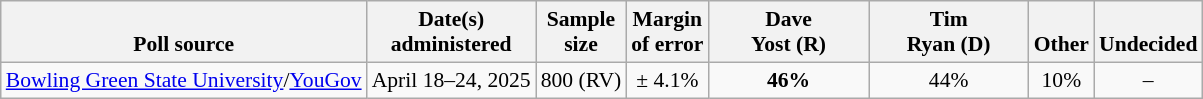<table class="wikitable" style="font-size:90%;text-align:center;">
<tr valign=bottom>
<th>Poll source</th>
<th>Date(s)<br>administered</th>
<th>Sample<br>size</th>
<th>Margin<br>of error</th>
<th style="width:100px;">Dave<br>Yost (R)</th>
<th style="width:100px;">Tim<br>Ryan (D)</th>
<th>Other</th>
<th>Undecided</th>
</tr>
<tr>
<td style="text-align:left;"><a href='#'>Bowling Green State University</a>/<a href='#'>YouGov</a></td>
<td>April 18–24, 2025</td>
<td>800 (RV)</td>
<td>± 4.1%</td>
<td><strong>46%</strong></td>
<td>44%</td>
<td>10%</td>
<td>–</td>
</tr>
</table>
